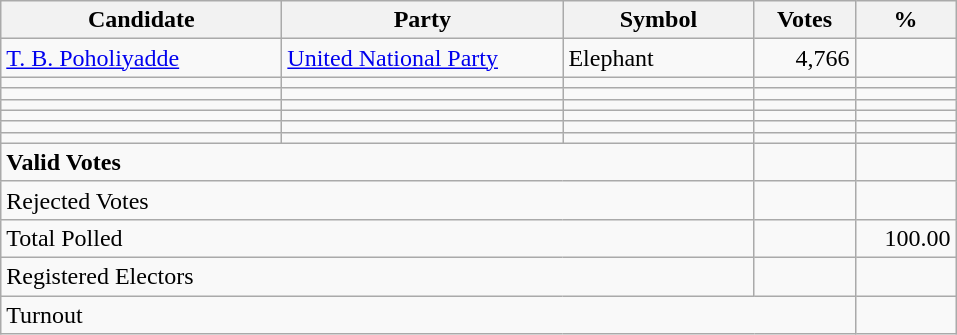<table class="wikitable" border="1" style="text-align:right;">
<tr>
<th align=left width="180">Candidate</th>
<th align=left width="180">Party</th>
<th align=left width="120">Symbol</th>
<th align=left width="60">Votes</th>
<th align=left width="60">%</th>
</tr>
<tr>
<td align=left><a href='#'>T. B. Poholiyadde</a></td>
<td align=left><a href='#'>United National Party</a></td>
<td align=left>Elephant</td>
<td>4,766</td>
<td></td>
</tr>
<tr>
<td align=left></td>
<td align=left></td>
<td align=left></td>
<td></td>
<td></td>
</tr>
<tr>
<td align=left></td>
<td align=left></td>
<td align=left></td>
<td></td>
<td></td>
</tr>
<tr>
<td align=left></td>
<td align=left></td>
<td align=left></td>
<td></td>
<td></td>
</tr>
<tr>
<td align=left></td>
<td align=left></td>
<td align=left></td>
<td></td>
<td></td>
</tr>
<tr>
<td align=left></td>
<td align=left></td>
<td align=left></td>
<td></td>
<td></td>
</tr>
<tr>
<td align=left></td>
<td align=left></td>
<td align=left></td>
<td></td>
<td></td>
</tr>
<tr>
<td align=left colspan=3><strong>Valid Votes</strong></td>
<td><strong> </strong></td>
<td><strong> </strong></td>
</tr>
<tr>
<td align=left colspan=3>Rejected Votes</td>
<td></td>
<td></td>
</tr>
<tr>
<td align=left colspan=3>Total Polled</td>
<td></td>
<td>100.00</td>
</tr>
<tr>
<td align=left colspan=3>Registered Electors</td>
<td></td>
<td></td>
</tr>
<tr>
<td align=left colspan=4>Turnout</td>
<td></td>
</tr>
</table>
